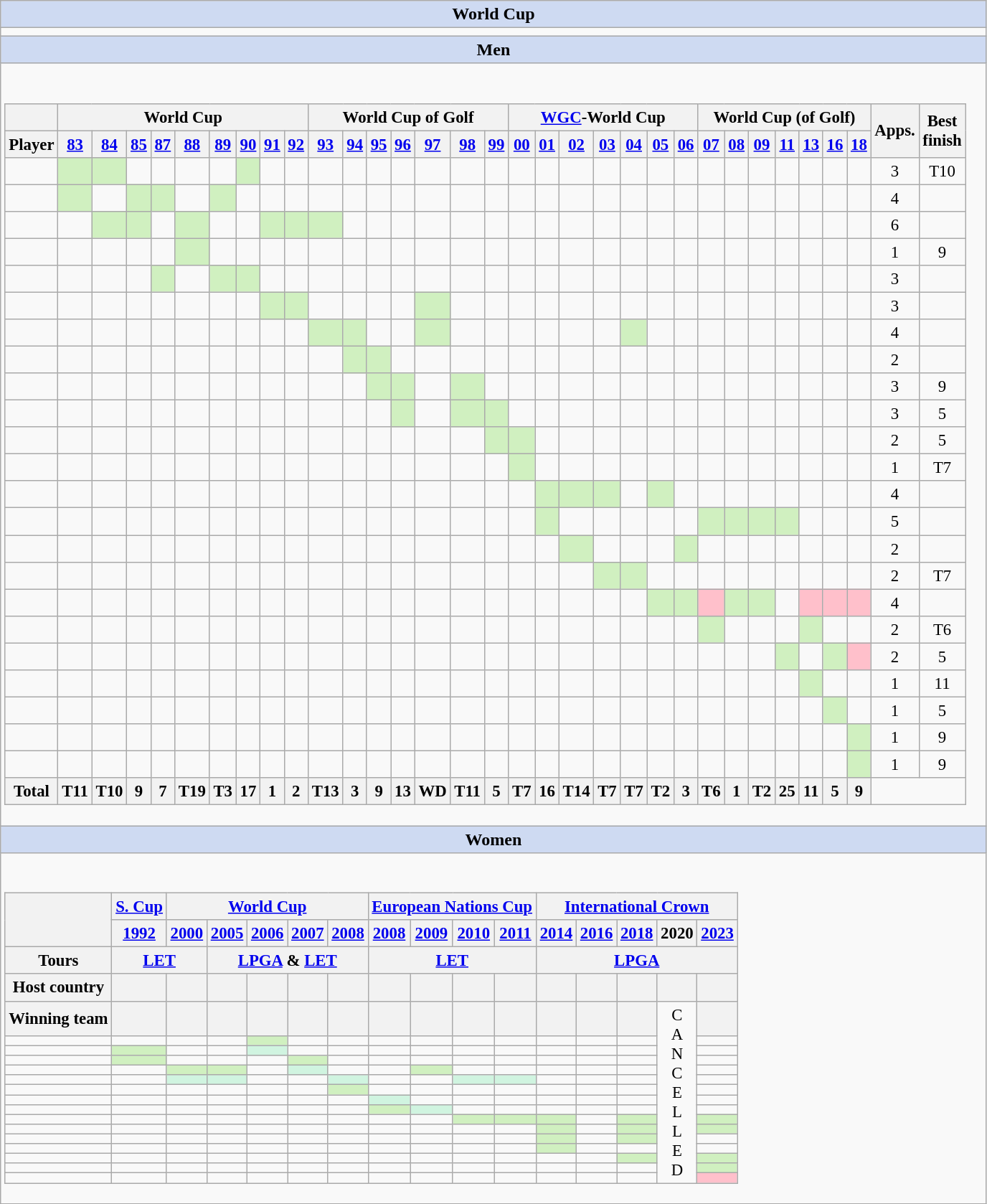<table class="wikitable sortable collapsible collapsed plainrowheaders" style="font-size:100%">
<tr>
<th colspan=60 style="background:#cedaf2;">World Cup</th>
</tr>
<tr>
<td></td>
</tr>
<tr>
<th colspan=60 style="background:#cedaf2;">Men</th>
</tr>
<tr>
<td><br><table class="wikitable mw-datatable" style="font-size:95%">
<tr>
<th></th>
<th colspan=9>World Cup</th>
<th colspan=7>World Cup of Golf</th>
<th colspan=7><a href='#'>WGC</a>-World Cup</th>
<th colspan=7>World Cup (of Golf)</th>
<th rowspan=2><abbr>Apps.</abbr></th>
<th rowspan=2>Best<br>finish</th>
</tr>
<tr>
<th>Player</th>
<th><a href='#'>83</a></th>
<th><a href='#'>84</a></th>
<th><a href='#'>85</a></th>
<th><a href='#'>87</a></th>
<th><a href='#'>88</a></th>
<th><a href='#'>89</a></th>
<th><a href='#'>90</a></th>
<th><a href='#'>91</a></th>
<th><a href='#'>92</a></th>
<th><a href='#'>93</a></th>
<th><a href='#'>94</a></th>
<th><a href='#'>95</a></th>
<th><a href='#'>96</a></th>
<th><a href='#'>97</a></th>
<th><a href='#'>98</a></th>
<th><a href='#'>99</a></th>
<th><a href='#'>00</a></th>
<th><a href='#'>01</a></th>
<th><a href='#'>02</a></th>
<th><a href='#'>03</a></th>
<th><a href='#'>04</a></th>
<th><a href='#'>05</a></th>
<th><a href='#'>06</a></th>
<th><a href='#'>07</a></th>
<th><a href='#'>08</a></th>
<th><a href='#'>09</a></th>
<th><a href='#'>11</a></th>
<th><a href='#'>13</a></th>
<th><a href='#'>16</a></th>
<th><a href='#'>18</a></th>
</tr>
<tr>
<td></td>
<td style="background:#D0F0C0;" align=center></td>
<td style="background:#D0F0C0;" align=center></td>
<td></td>
<td></td>
<td></td>
<td></td>
<td style="background:#D0F0C0;" align=center></td>
<td></td>
<td></td>
<td></td>
<td></td>
<td></td>
<td></td>
<td></td>
<td></td>
<td></td>
<td></td>
<td></td>
<td></td>
<td></td>
<td></td>
<td></td>
<td></td>
<td></td>
<td></td>
<td></td>
<td></td>
<td></td>
<td></td>
<td></td>
<td align=center>3</td>
<td align=center>T10</td>
</tr>
<tr>
<td></td>
<td style="background:#D0F0C0;" align=center></td>
<td></td>
<td style="background:#D0F0C0;" align=center></td>
<td style="background:#D0F0C0;" align=center></td>
<td></td>
<td style="background:#D0F0C0;" align=center></td>
<td></td>
<td></td>
<td></td>
<td></td>
<td></td>
<td></td>
<td></td>
<td></td>
<td></td>
<td></td>
<td></td>
<td></td>
<td></td>
<td></td>
<td></td>
<td></td>
<td></td>
<td></td>
<td></td>
<td></td>
<td></td>
<td></td>
<td></td>
<td></td>
<td align=center>4</td>
<td align=center></td>
</tr>
<tr>
<td><strong></strong></td>
<td></td>
<td style="background:#D0F0C0;" align=center></td>
<td style="background:#D0F0C0;" align=center></td>
<td></td>
<td style="background:#D0F0C0;" align=center></td>
<td></td>
<td></td>
<td style="background:#D0F0C0;" align=center></td>
<td style="background:#D0F0C0;" align=center></td>
<td style="background:#D0F0C0;" align=center></td>
<td></td>
<td></td>
<td></td>
<td></td>
<td></td>
<td></td>
<td></td>
<td></td>
<td></td>
<td></td>
<td></td>
<td></td>
<td></td>
<td></td>
<td></td>
<td></td>
<td></td>
<td></td>
<td></td>
<td></td>
<td align=center>6</td>
<td align=center></td>
</tr>
<tr>
<td></td>
<td></td>
<td></td>
<td></td>
<td></td>
<td style="background:#D0F0C0;" align=center></td>
<td></td>
<td></td>
<td></td>
<td></td>
<td></td>
<td></td>
<td></td>
<td></td>
<td></td>
<td></td>
<td></td>
<td></td>
<td></td>
<td></td>
<td></td>
<td></td>
<td></td>
<td></td>
<td></td>
<td></td>
<td></td>
<td></td>
<td></td>
<td></td>
<td></td>
<td align=center>1</td>
<td align=center>9</td>
</tr>
<tr>
<td></td>
<td></td>
<td></td>
<td></td>
<td style="background:#D0F0C0;" align=center></td>
<td></td>
<td style="background:#D0F0C0;" align=center></td>
<td style="background:#D0F0C0;" align=center></td>
<td></td>
<td></td>
<td></td>
<td></td>
<td></td>
<td></td>
<td></td>
<td></td>
<td></td>
<td></td>
<td></td>
<td></td>
<td></td>
<td></td>
<td></td>
<td></td>
<td></td>
<td></td>
<td></td>
<td></td>
<td></td>
<td></td>
<td></td>
<td align=center>3</td>
<td align=center></td>
</tr>
<tr>
<td><strong></strong></td>
<td></td>
<td></td>
<td></td>
<td></td>
<td></td>
<td></td>
<td></td>
<td style="background:#D0F0C0;" align=center></td>
<td style="background:#D0F0C0;" align=center></td>
<td></td>
<td></td>
<td></td>
<td></td>
<td style="background:#D0F0C0;" align=center></td>
<td></td>
<td></td>
<td></td>
<td></td>
<td></td>
<td></td>
<td></td>
<td></td>
<td></td>
<td></td>
<td></td>
<td></td>
<td></td>
<td></td>
<td></td>
<td></td>
<td align=center>3</td>
<td align=center></td>
</tr>
<tr>
<td></td>
<td></td>
<td></td>
<td></td>
<td></td>
<td></td>
<td></td>
<td></td>
<td></td>
<td></td>
<td style="background:#D0F0C0;" align=center></td>
<td style="background:#D0F0C0;" align=center></td>
<td></td>
<td></td>
<td style="background:#D0F0C0;" align=center></td>
<td></td>
<td></td>
<td></td>
<td></td>
<td></td>
<td></td>
<td style="background:#D0F0C0;" align=center></td>
<td></td>
<td></td>
<td></td>
<td></td>
<td></td>
<td></td>
<td></td>
<td></td>
<td></td>
<td align=center>4</td>
<td align=center></td>
</tr>
<tr>
<td></td>
<td></td>
<td></td>
<td></td>
<td></td>
<td></td>
<td></td>
<td></td>
<td></td>
<td></td>
<td></td>
<td style="background:#D0F0C0;" align=center></td>
<td style="background:#D0F0C0;" align=center></td>
<td></td>
<td></td>
<td></td>
<td></td>
<td></td>
<td></td>
<td></td>
<td></td>
<td></td>
<td></td>
<td></td>
<td></td>
<td></td>
<td></td>
<td></td>
<td></td>
<td></td>
<td></td>
<td align=center>2</td>
<td align=center></td>
</tr>
<tr>
<td></td>
<td></td>
<td></td>
<td></td>
<td></td>
<td></td>
<td></td>
<td></td>
<td></td>
<td></td>
<td></td>
<td></td>
<td style="background:#D0F0C0;" align=center></td>
<td style="background:#D0F0C0;" align=center></td>
<td></td>
<td style="background:#D0F0C0;" align=center></td>
<td></td>
<td></td>
<td></td>
<td></td>
<td></td>
<td></td>
<td></td>
<td></td>
<td></td>
<td></td>
<td></td>
<td></td>
<td></td>
<td></td>
<td></td>
<td align=center>3</td>
<td align=center>9</td>
</tr>
<tr>
<td></td>
<td></td>
<td></td>
<td></td>
<td></td>
<td></td>
<td></td>
<td></td>
<td></td>
<td></td>
<td></td>
<td></td>
<td></td>
<td style="background:#D0F0C0;" align=center></td>
<td></td>
<td style="background:#D0F0C0;" align=center></td>
<td style="background:#D0F0C0;" align=center></td>
<td></td>
<td></td>
<td></td>
<td></td>
<td></td>
<td></td>
<td></td>
<td></td>
<td></td>
<td></td>
<td></td>
<td></td>
<td></td>
<td></td>
<td align=center>3</td>
<td align=center>5</td>
</tr>
<tr>
<td></td>
<td></td>
<td></td>
<td></td>
<td></td>
<td></td>
<td></td>
<td></td>
<td></td>
<td></td>
<td></td>
<td></td>
<td></td>
<td></td>
<td></td>
<td></td>
<td style="background:#D0F0C0;" align=center></td>
<td style="background:#D0F0C0;" align=center></td>
<td></td>
<td></td>
<td></td>
<td></td>
<td></td>
<td></td>
<td></td>
<td></td>
<td></td>
<td></td>
<td></td>
<td></td>
<td></td>
<td align=center>2</td>
<td align=center>5</td>
</tr>
<tr>
<td></td>
<td></td>
<td></td>
<td></td>
<td></td>
<td></td>
<td></td>
<td></td>
<td></td>
<td></td>
<td></td>
<td></td>
<td></td>
<td></td>
<td></td>
<td></td>
<td></td>
<td style="background:#D0F0C0;" align=center></td>
<td></td>
<td></td>
<td></td>
<td></td>
<td></td>
<td></td>
<td></td>
<td></td>
<td></td>
<td></td>
<td></td>
<td></td>
<td></td>
<td align=center>1</td>
<td align=center>T7</td>
</tr>
<tr>
<td></td>
<td></td>
<td></td>
<td></td>
<td></td>
<td></td>
<td></td>
<td></td>
<td></td>
<td></td>
<td></td>
<td></td>
<td></td>
<td></td>
<td></td>
<td></td>
<td></td>
<td></td>
<td style="background:#D0F0C0;" align=center></td>
<td style="background:#D0F0C0;" align=center></td>
<td style="background:#D0F0C0;" align=center></td>
<td></td>
<td style="background:#D0F0C0;" align=center></td>
<td></td>
<td></td>
<td></td>
<td></td>
<td></td>
<td></td>
<td></td>
<td></td>
<td align=center>4</td>
<td align=center></td>
</tr>
<tr>
<td><strong></strong></td>
<td></td>
<td></td>
<td></td>
<td></td>
<td></td>
<td></td>
<td></td>
<td></td>
<td></td>
<td></td>
<td></td>
<td></td>
<td></td>
<td></td>
<td></td>
<td></td>
<td></td>
<td style="background:#D0F0C0;" align=center></td>
<td></td>
<td></td>
<td></td>
<td></td>
<td></td>
<td style="background:#D0F0C0;" align=center></td>
<td style="background:#D0F0C0;" align=center></td>
<td style="background:#D0F0C0;" align=center></td>
<td style="background:#D0F0C0;" align=center></td>
<td></td>
<td></td>
<td></td>
<td align=center>5</td>
<td align=center></td>
</tr>
<tr>
<td></td>
<td></td>
<td></td>
<td></td>
<td></td>
<td></td>
<td></td>
<td></td>
<td></td>
<td></td>
<td></td>
<td></td>
<td></td>
<td></td>
<td></td>
<td></td>
<td></td>
<td></td>
<td></td>
<td style="background:#D0F0C0;" align=center></td>
<td></td>
<td></td>
<td></td>
<td style="background:#D0F0C0;" align=center></td>
<td></td>
<td></td>
<td></td>
<td></td>
<td></td>
<td></td>
<td></td>
<td align=center>2</td>
<td align=center></td>
</tr>
<tr>
<td></td>
<td></td>
<td></td>
<td></td>
<td></td>
<td></td>
<td></td>
<td></td>
<td></td>
<td></td>
<td></td>
<td></td>
<td></td>
<td></td>
<td></td>
<td></td>
<td></td>
<td></td>
<td></td>
<td></td>
<td style="background:#D0F0C0;" align=center></td>
<td style="background:#D0F0C0;" align=center></td>
<td></td>
<td></td>
<td></td>
<td></td>
<td></td>
<td></td>
<td></td>
<td></td>
<td></td>
<td align=center>2</td>
<td align=center>T7</td>
</tr>
<tr>
<td><strong></strong></td>
<td></td>
<td></td>
<td></td>
<td></td>
<td></td>
<td></td>
<td></td>
<td></td>
<td></td>
<td></td>
<td></td>
<td></td>
<td></td>
<td></td>
<td></td>
<td></td>
<td></td>
<td></td>
<td></td>
<td></td>
<td></td>
<td style="background:#D0F0C0;" align=center></td>
<td style="background:#D0F0C0;" align=center></td>
<td style="background:#FFC0CB;" align=center></td>
<td style="background:#D0F0C0;" align=center></td>
<td style="background:#D0F0C0;" align=center></td>
<td></td>
<td style="background:#FFC0CB;" align=center></td>
<td style="background:#FFC0CB;" align=center></td>
<td style="background:#FFC0CB;" align=center></td>
<td align=center>4</td>
<td align=center></td>
</tr>
<tr>
<td></td>
<td></td>
<td></td>
<td></td>
<td></td>
<td></td>
<td></td>
<td></td>
<td></td>
<td></td>
<td></td>
<td></td>
<td></td>
<td></td>
<td></td>
<td></td>
<td></td>
<td></td>
<td></td>
<td></td>
<td></td>
<td></td>
<td></td>
<td></td>
<td style="background:#D0F0C0;" align=center></td>
<td></td>
<td></td>
<td></td>
<td style="background:#D0F0C0;" align=center></td>
<td></td>
<td></td>
<td align=center>2</td>
<td align=center>T6</td>
</tr>
<tr>
<td></td>
<td></td>
<td></td>
<td></td>
<td></td>
<td></td>
<td></td>
<td></td>
<td></td>
<td></td>
<td></td>
<td></td>
<td></td>
<td></td>
<td></td>
<td></td>
<td></td>
<td></td>
<td></td>
<td></td>
<td></td>
<td></td>
<td></td>
<td></td>
<td></td>
<td></td>
<td></td>
<td style="background:#D0F0C0;" align=center></td>
<td></td>
<td style="background:#D0F0C0;" align=center></td>
<td style="background:#FFC0CB;" align=center></td>
<td align=center>2</td>
<td align=center>5</td>
</tr>
<tr>
<td></td>
<td></td>
<td></td>
<td></td>
<td></td>
<td></td>
<td></td>
<td></td>
<td></td>
<td></td>
<td></td>
<td></td>
<td></td>
<td></td>
<td></td>
<td></td>
<td></td>
<td></td>
<td></td>
<td></td>
<td></td>
<td></td>
<td></td>
<td></td>
<td></td>
<td></td>
<td></td>
<td></td>
<td style="background:#D0F0C0;" align=center></td>
<td></td>
<td></td>
<td align=center>1</td>
<td align=center>11</td>
</tr>
<tr>
<td></td>
<td></td>
<td></td>
<td></td>
<td></td>
<td></td>
<td></td>
<td></td>
<td></td>
<td></td>
<td></td>
<td></td>
<td></td>
<td></td>
<td></td>
<td></td>
<td></td>
<td></td>
<td></td>
<td></td>
<td></td>
<td></td>
<td></td>
<td></td>
<td></td>
<td></td>
<td></td>
<td></td>
<td></td>
<td style="background:#D0F0C0;" align=center></td>
<td></td>
<td align=center>1</td>
<td align=center>5</td>
</tr>
<tr>
<td></td>
<td></td>
<td></td>
<td></td>
<td></td>
<td></td>
<td></td>
<td></td>
<td></td>
<td></td>
<td></td>
<td></td>
<td></td>
<td></td>
<td></td>
<td></td>
<td></td>
<td></td>
<td></td>
<td></td>
<td></td>
<td></td>
<td></td>
<td></td>
<td></td>
<td></td>
<td></td>
<td></td>
<td></td>
<td></td>
<td style="background:#D0F0C0;" align=center></td>
<td align=center>1</td>
<td align=center>9</td>
</tr>
<tr>
<td></td>
<td></td>
<td></td>
<td></td>
<td></td>
<td></td>
<td></td>
<td></td>
<td></td>
<td></td>
<td></td>
<td></td>
<td></td>
<td></td>
<td></td>
<td></td>
<td></td>
<td></td>
<td></td>
<td></td>
<td></td>
<td></td>
<td></td>
<td></td>
<td></td>
<td></td>
<td></td>
<td></td>
<td></td>
<td></td>
<td style="background:#D0F0C0;" align=center></td>
<td align=center>1</td>
<td align=center>9</td>
</tr>
<tr>
<th>Total</th>
<th>T11</th>
<th>T10</th>
<th>9</th>
<th>7</th>
<th>T19</th>
<th>T3</th>
<th>17</th>
<th>1</th>
<th>2</th>
<th>T13</th>
<th>3</th>
<th>9</th>
<th>13</th>
<th>WD</th>
<th>T11</th>
<th>5</th>
<th>T7</th>
<th>16</th>
<th>T14</th>
<th>T7</th>
<th>T7</th>
<th>T2</th>
<th>3</th>
<th>T6</th>
<th>1</th>
<th>T2</th>
<th>25</th>
<th>11</th>
<th>5</th>
<th>9</th>
</tr>
</table>


</td>
</tr>
<tr>
<th colspan=60 style="background:#cedaf2;">Women</th>
</tr>
<tr>
<td><br><table class="wikitable" style="font-size:95%">
<tr>
<th rowspan=2></th>
<th colspan=1><a href='#'>S. Cup</a></th>
<th colspan=5><a href='#'>World Cup</a></th>
<th colspan=4><a href='#'>European Nations Cup</a></th>
<th colspan=5><a href='#'>International Crown</a></th>
</tr>
<tr>
<th><a href='#'>1992</a></th>
<th><a href='#'>2000</a></th>
<th><a href='#'>2005</a></th>
<th><a href='#'>2006</a></th>
<th><a href='#'>2007</a></th>
<th><a href='#'>2008</a></th>
<th><a href='#'>2008</a></th>
<th><a href='#'>2009</a></th>
<th><a href='#'>2010</a></th>
<th><a href='#'>2011</a></th>
<th><a href='#'>2014</a></th>
<th><a href='#'>2016</a></th>
<th><a href='#'>2018</a></th>
<th>2020</th>
<th><a href='#'>2023</a></th>
</tr>
<tr>
<th>Tours</th>
<th colspan=2><a href='#'>LET</a></th>
<th colspan=4><a href='#'>LPGA</a> & <a href='#'>LET</a></th>
<th colspan=4><a href='#'>LET</a></th>
<th colspan=5><a href='#'>LPGA</a></th>
</tr>
<tr>
<th>Host country</th>
<th></th>
<th></th>
<th></th>
<th></th>
<th></th>
<th></th>
<th></th>
<th></th>
<th></th>
<th></th>
<th></th>
<th></th>
<th></th>
<th></th>
<th></th>
</tr>
<tr>
<th>Winning team</th>
<th></th>
<th></th>
<th></th>
<th></th>
<th></th>
<th></th>
<th></th>
<th></th>
<th></th>
<th></th>
<th></th>
<th></th>
<th></th>
<td rowspan="16" align="center">C<br>A<br>N<br>C<br>E<br>L<br>L<br>E<br>D</td>
<th></th>
</tr>
<tr>
<td><strong></strong></td>
<td></td>
<td></td>
<td></td>
<td align="center" style="background:#D0F0C0;"></td>
<td></td>
<td></td>
<td></td>
<td></td>
<td></td>
<td></td>
<td></td>
<td></td>
<td></td>
<td></td>
</tr>
<tr>
<td><strong></strong></td>
<td align="center" style="background:#D0F0C0;"></td>
<td></td>
<td></td>
<td align="center" style="background:#D0F4E0;"></td>
<td></td>
<td></td>
<td></td>
<td></td>
<td></td>
<td></td>
<td></td>
<td></td>
<td></td>
<td></td>
</tr>
<tr>
<td><strong></strong></td>
<td align="center" style="background:#D0F0C0;"></td>
<td></td>
<td></td>
<td></td>
<td align="center" style="background:#D0F0C0;"></td>
<td></td>
<td></td>
<td></td>
<td></td>
<td></td>
<td></td>
<td></td>
<td></td>
<td></td>
</tr>
<tr>
<td><strong></strong></td>
<td></td>
<td align="center" style="background:#D0F0C0;"></td>
<td align="center" style="background:#D0F0C0;"></td>
<td></td>
<td align="center" style="background:#D0F4E0;"></td>
<td></td>
<td></td>
<td align="center" style="background:#D0F0C0;"></td>
<td></td>
<td></td>
<td></td>
<td></td>
<td></td>
<td></td>
</tr>
<tr>
<td><strong></strong></td>
<td></td>
<td align="center" style="background:#D0F4E0;"></td>
<td align="center" style="background:#D0F4E0;"></td>
<td></td>
<td></td>
<td align="center" style="background:#D0F4E0;"></td>
<td></td>
<td></td>
<td align="center" style="background:#D0F4E0;"></td>
<td align="center" style="background:#D0F4E0;"></td>
<td></td>
<td></td>
<td></td>
<td></td>
</tr>
<tr>
<td></td>
<td></td>
<td></td>
<td></td>
<td></td>
<td></td>
<td align="center" style="background:#D0F0C0;"></td>
<td></td>
<td></td>
<td></td>
<td></td>
<td></td>
<td></td>
<td></td>
<td></td>
</tr>
<tr>
<td></td>
<td></td>
<td></td>
<td></td>
<td></td>
<td></td>
<td></td>
<td align="center" style="background:#D0F4E0;"></td>
<td></td>
<td></td>
<td></td>
<td></td>
<td></td>
<td></td>
<td></td>
</tr>
<tr>
<td></td>
<td></td>
<td></td>
<td></td>
<td></td>
<td></td>
<td></td>
<td align="center" style="background:#D0F0C0;"></td>
<td align="center" style="background:#D0F4E0;"></td>
<td></td>
<td></td>
<td></td>
<td></td>
<td></td>
<td></td>
</tr>
<tr>
<td><strong></strong></td>
<td></td>
<td></td>
<td></td>
<td></td>
<td></td>
<td></td>
<td></td>
<td></td>
<td align="center" style="background:#D0F0C0;"></td>
<td align="center" style="background:#D0F0C0;"></td>
<td align="center" style="background:#D0F0C0;"></td>
<td></td>
<td align="center" style="background:#D0F0C0;"></td>
<td align="center" style="background:#D0F0C0;"></td>
</tr>
<tr>
<td></td>
<td></td>
<td></td>
<td></td>
<td></td>
<td></td>
<td></td>
<td></td>
<td></td>
<td></td>
<td></td>
<td align="center" style="background:#D0F0C0;"></td>
<td></td>
<td align="center" style="background:#D0F0C0;"></td>
<td align="center" style="background:#D0F0C0;"></td>
</tr>
<tr>
<td></td>
<td></td>
<td></td>
<td></td>
<td></td>
<td></td>
<td></td>
<td></td>
<td></td>
<td></td>
<td></td>
<td align="center" style="background:#D0F0C0;"></td>
<td></td>
<td align="center" style="background:#D0F0C0;"></td>
<td></td>
</tr>
<tr>
<td></td>
<td></td>
<td></td>
<td></td>
<td></td>
<td></td>
<td></td>
<td></td>
<td></td>
<td></td>
<td></td>
<td align="center" style="background:#D0F0C0;"></td>
<td></td>
<td></td>
<td></td>
</tr>
<tr>
<td></td>
<td></td>
<td></td>
<td></td>
<td></td>
<td></td>
<td></td>
<td></td>
<td></td>
<td></td>
<td></td>
<td></td>
<td></td>
<td align="center" style="background:#D0F0C0;"></td>
<td align="center" style="background:#D0F0C0;"></td>
</tr>
<tr>
<td></td>
<td></td>
<td></td>
<td></td>
<td></td>
<td></td>
<td></td>
<td></td>
<td></td>
<td></td>
<td></td>
<td></td>
<td></td>
<td></td>
<td align="center" style="background:#D0F0C0;"></td>
</tr>
<tr>
<td><em></em></td>
<td></td>
<td></td>
<td></td>
<td></td>
<td></td>
<td></td>
<td></td>
<td></td>
<td></td>
<td></td>
<td></td>
<td></td>
<td></td>
<td align="center" style="background:#FFC0CB;"></td>
</tr>
</table>



</td>
</tr>
</table>
